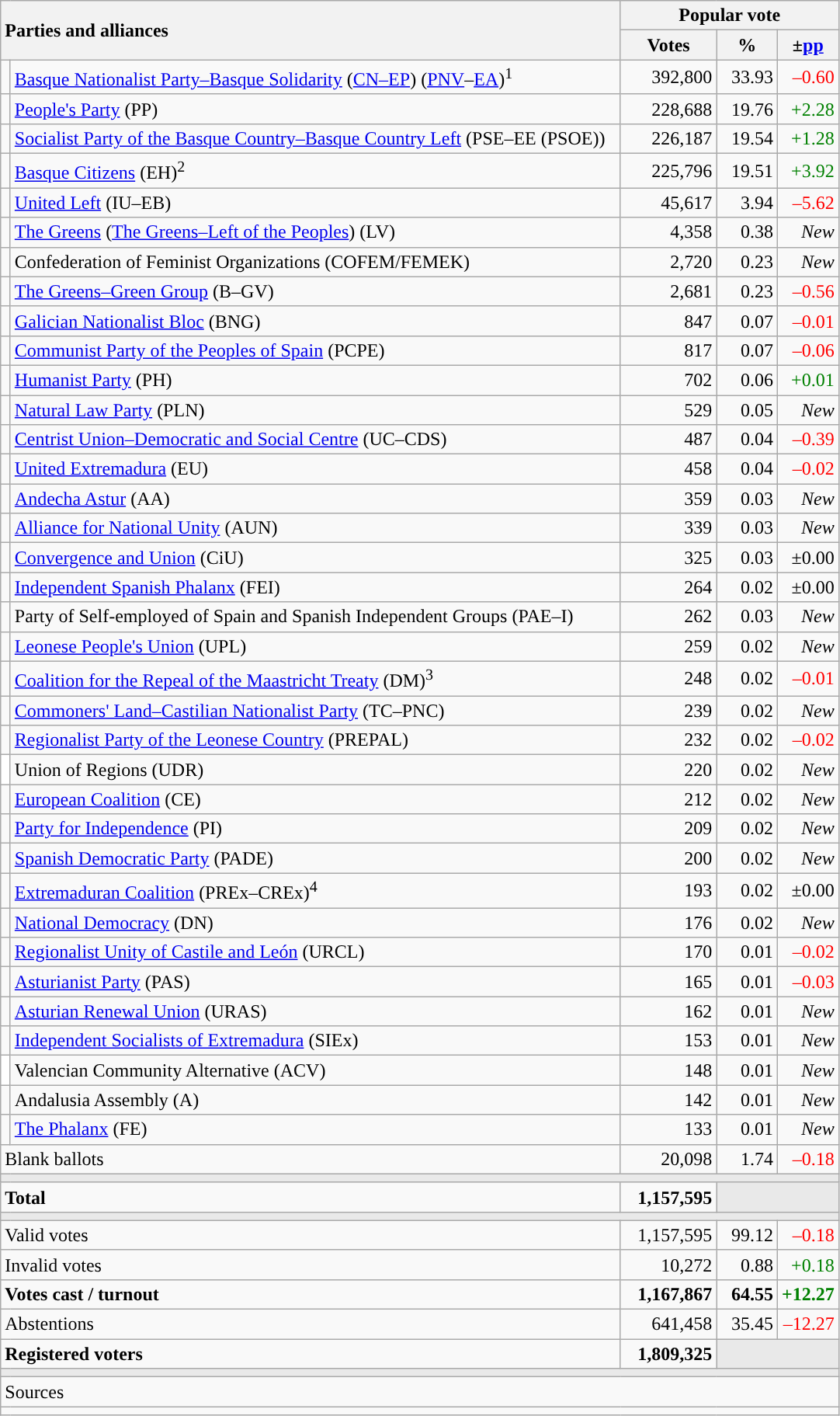<table class="wikitable" style="text-align:right">
<tr>
<th style="text-align:left;" rowspan="2" colspan="2" width="525">Parties and alliances</th>
<th colspan="3">Popular vote</th>
</tr>
<tr>
<th width="75">Votes</th>
<th width="45">%</th>
<th width="45">±<a href='#'>pp</a></th>
</tr>
<tr>
<td width="1" style="color:inherit;background:"></td>
<td align="left"><a href='#'>Basque Nationalist Party–Basque Solidarity</a> (<a href='#'>CN–EP</a>) (<a href='#'>PNV</a>–<a href='#'>EA</a>)<sup>1</sup></td>
<td>392,800</td>
<td>33.93</td>
<td style="color:red;">–0.60</td>
</tr>
<tr>
<td style="color:inherit;background:"></td>
<td align="left"><a href='#'>People's Party</a> (PP)</td>
<td>228,688</td>
<td>19.76</td>
<td style="color:green;">+2.28</td>
</tr>
<tr>
<td style="color:inherit;background:"></td>
<td align="left"><a href='#'>Socialist Party of the Basque Country–Basque Country Left</a> (PSE–EE (PSOE))</td>
<td>226,187</td>
<td>19.54</td>
<td style="color:green;">+1.28</td>
</tr>
<tr>
<td style="color:inherit;background:"></td>
<td align="left"><a href='#'>Basque Citizens</a> (EH)<sup>2</sup></td>
<td>225,796</td>
<td>19.51</td>
<td style="color:green;">+3.92</td>
</tr>
<tr>
<td style="color:inherit;background:"></td>
<td align="left"><a href='#'>United Left</a> (IU–EB)</td>
<td>45,617</td>
<td>3.94</td>
<td style="color:red;">–5.62</td>
</tr>
<tr>
<td style="color:inherit;background:"></td>
<td align="left"><a href='#'>The Greens</a> (<a href='#'>The Greens–Left of the Peoples</a>) (LV)</td>
<td>4,358</td>
<td>0.38</td>
<td><em>New</em></td>
</tr>
<tr>
<td style="color:inherit;background:"></td>
<td align="left">Confederation of Feminist Organizations (COFEM/FEMEK)</td>
<td>2,720</td>
<td>0.23</td>
<td><em>New</em></td>
</tr>
<tr>
<td style="color:inherit;background:"></td>
<td align="left"><a href='#'>The Greens–Green Group</a> (B–GV)</td>
<td>2,681</td>
<td>0.23</td>
<td style="color:red;">–0.56</td>
</tr>
<tr>
<td style="color:inherit;background:"></td>
<td align="left"><a href='#'>Galician Nationalist Bloc</a> (BNG)</td>
<td>847</td>
<td>0.07</td>
<td style="color:red;">–0.01</td>
</tr>
<tr>
<td style="color:inherit;background:"></td>
<td align="left"><a href='#'>Communist Party of the Peoples of Spain</a> (PCPE)</td>
<td>817</td>
<td>0.07</td>
<td style="color:red;">–0.06</td>
</tr>
<tr>
<td style="color:inherit;background:"></td>
<td align="left"><a href='#'>Humanist Party</a> (PH)</td>
<td>702</td>
<td>0.06</td>
<td style="color:green;">+0.01</td>
</tr>
<tr>
<td style="color:inherit;background:"></td>
<td align="left"><a href='#'>Natural Law Party</a> (PLN)</td>
<td>529</td>
<td>0.05</td>
<td><em>New</em></td>
</tr>
<tr>
<td style="color:inherit;background:"></td>
<td align="left"><a href='#'>Centrist Union–Democratic and Social Centre</a> (UC–CDS)</td>
<td>487</td>
<td>0.04</td>
<td style="color:red;">–0.39</td>
</tr>
<tr>
<td style="color:inherit;background:"></td>
<td align="left"><a href='#'>United Extremadura</a> (EU)</td>
<td>458</td>
<td>0.04</td>
<td style="color:red;">–0.02</td>
</tr>
<tr>
<td style="color:inherit;background:"></td>
<td align="left"><a href='#'>Andecha Astur</a> (AA)</td>
<td>359</td>
<td>0.03</td>
<td><em>New</em></td>
</tr>
<tr>
<td style="color:inherit;background:"></td>
<td align="left"><a href='#'>Alliance for National Unity</a> (AUN)</td>
<td>339</td>
<td>0.03</td>
<td><em>New</em></td>
</tr>
<tr>
<td style="color:inherit;background:"></td>
<td align="left"><a href='#'>Convergence and Union</a> (CiU)</td>
<td>325</td>
<td>0.03</td>
<td>±0.00</td>
</tr>
<tr>
<td style="color:inherit;background:"></td>
<td align="left"><a href='#'>Independent Spanish Phalanx</a> (FEI)</td>
<td>264</td>
<td>0.02</td>
<td>±0.00</td>
</tr>
<tr>
<td style="color:inherit;background:"></td>
<td align="left">Party of Self-employed of Spain and Spanish Independent Groups (PAE–I)</td>
<td>262</td>
<td>0.03</td>
<td><em>New</em></td>
</tr>
<tr>
<td style="color:inherit;background:"></td>
<td align="left"><a href='#'>Leonese People's Union</a> (UPL)</td>
<td>259</td>
<td>0.02</td>
<td><em>New</em></td>
</tr>
<tr>
<td style="color:inherit;background:"></td>
<td align="left"><a href='#'>Coalition for the Repeal of the Maastricht Treaty</a> (DM)<sup>3</sup></td>
<td>248</td>
<td>0.02</td>
<td style="color:red;">–0.01</td>
</tr>
<tr>
<td style="color:inherit;background:"></td>
<td align="left"><a href='#'>Commoners' Land–Castilian Nationalist Party</a> (TC–PNC)</td>
<td>239</td>
<td>0.02</td>
<td><em>New</em></td>
</tr>
<tr>
<td style="color:inherit;background:"></td>
<td align="left"><a href='#'>Regionalist Party of the Leonese Country</a> (PREPAL)</td>
<td>232</td>
<td>0.02</td>
<td style="color:red;">–0.02</td>
</tr>
<tr>
<td bgcolor="white"></td>
<td align="left">Union of Regions (UDR)</td>
<td>220</td>
<td>0.02</td>
<td><em>New</em></td>
</tr>
<tr>
<td style="color:inherit;background:"></td>
<td align="left"><a href='#'>European Coalition</a> (CE)</td>
<td>212</td>
<td>0.02</td>
<td><em>New</em></td>
</tr>
<tr>
<td style="color:inherit;background:"></td>
<td align="left"><a href='#'>Party for Independence</a> (PI)</td>
<td>209</td>
<td>0.02</td>
<td><em>New</em></td>
</tr>
<tr>
<td style="color:inherit;background:"></td>
<td align="left"><a href='#'>Spanish Democratic Party</a> (PADE)</td>
<td>200</td>
<td>0.02</td>
<td><em>New</em></td>
</tr>
<tr>
<td style="color:inherit;background:"></td>
<td align="left"><a href='#'>Extremaduran Coalition</a> (PREx–CREx)<sup>4</sup></td>
<td>193</td>
<td>0.02</td>
<td>±0.00</td>
</tr>
<tr>
<td style="color:inherit;background:"></td>
<td align="left"><a href='#'>National Democracy</a> (DN)</td>
<td>176</td>
<td>0.02</td>
<td><em>New</em></td>
</tr>
<tr>
<td style="color:inherit;background:"></td>
<td align="left"><a href='#'>Regionalist Unity of Castile and León</a> (URCL)</td>
<td>170</td>
<td>0.01</td>
<td style="color:red;">–0.02</td>
</tr>
<tr>
<td style="color:inherit;background:"></td>
<td align="left"><a href='#'>Asturianist Party</a> (PAS)</td>
<td>165</td>
<td>0.01</td>
<td style="color:red;">–0.03</td>
</tr>
<tr>
<td style="color:inherit;background:"></td>
<td align="left"><a href='#'>Asturian Renewal Union</a> (URAS)</td>
<td>162</td>
<td>0.01</td>
<td><em>New</em></td>
</tr>
<tr>
<td style="color:inherit;background:"></td>
<td align="left"><a href='#'>Independent Socialists of Extremadura</a> (SIEx)</td>
<td>153</td>
<td>0.01</td>
<td><em>New</em></td>
</tr>
<tr>
<td bgcolor="white"></td>
<td align="left">Valencian Community Alternative (ACV)</td>
<td>148</td>
<td>0.01</td>
<td><em>New</em></td>
</tr>
<tr>
<td style="color:inherit;background:"></td>
<td align="left">Andalusia Assembly (A)</td>
<td>142</td>
<td>0.01</td>
<td><em>New</em></td>
</tr>
<tr>
<td style="color:inherit;background:"></td>
<td align="left"><a href='#'>The Phalanx</a> (FE)</td>
<td>133</td>
<td>0.01</td>
<td><em>New</em></td>
</tr>
<tr>
<td align="left" colspan="2">Blank ballots</td>
<td>20,098</td>
<td>1.74</td>
<td style="color:red;">–0.18</td>
</tr>
<tr>
<td colspan="5" bgcolor="#E9E9E9"></td>
</tr>
<tr style="font-weight:bold;">
<td align="left" colspan="2">Total</td>
<td>1,157,595</td>
<td bgcolor="#E9E9E9" colspan="2"></td>
</tr>
<tr>
<td colspan="5" bgcolor="#E9E9E9"></td>
</tr>
<tr>
<td align="left" colspan="2">Valid votes</td>
<td>1,157,595</td>
<td>99.12</td>
<td style="color:red;">–0.18</td>
</tr>
<tr>
<td align="left" colspan="2">Invalid votes</td>
<td>10,272</td>
<td>0.88</td>
<td style="color:green;">+0.18</td>
</tr>
<tr style="font-weight:bold;">
<td align="left" colspan="2">Votes cast / turnout</td>
<td>1,167,867</td>
<td>64.55</td>
<td style="color:green;">+12.27</td>
</tr>
<tr>
<td align="left" colspan="2">Abstentions</td>
<td>641,458</td>
<td>35.45</td>
<td style="color:red;">–12.27</td>
</tr>
<tr style="font-weight:bold;">
<td align="left" colspan="2">Registered voters</td>
<td>1,809,325</td>
<td bgcolor="#E9E9E9" colspan="2"></td>
</tr>
<tr>
<td colspan="5" bgcolor="#E9E9E9"></td>
</tr>
<tr>
<td align="left" colspan="5">Sources</td>
</tr>
<tr>
<td colspan="5" style="text-align:left; max-width:680px;"></td>
</tr>
</table>
